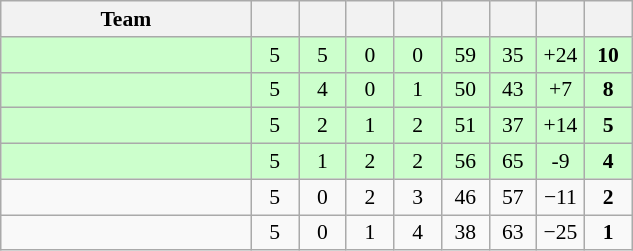<table class="wikitable" style="text-align: center; font-size:90% ">
<tr>
<th width=160>Team</th>
<th width=25></th>
<th width=25></th>
<th width=25></th>
<th width=25></th>
<th width=25></th>
<th width=25></th>
<th width=25></th>
<th width=25></th>
</tr>
<tr bgcolor=ccffcc>
<td align=left></td>
<td>5</td>
<td>5</td>
<td>0</td>
<td>0</td>
<td>59</td>
<td>35</td>
<td>+24</td>
<td><strong>10</strong></td>
</tr>
<tr bgcolor=ccffcc>
<td align=left></td>
<td>5</td>
<td>4</td>
<td>0</td>
<td>1</td>
<td>50</td>
<td>43</td>
<td>+7</td>
<td><strong>8</strong></td>
</tr>
<tr bgcolor=ccffcc>
<td align=left></td>
<td>5</td>
<td>2</td>
<td>1</td>
<td>2</td>
<td>51</td>
<td>37</td>
<td>+14</td>
<td><strong>5</strong></td>
</tr>
<tr bgcolor=ccffcc>
<td align=left></td>
<td>5</td>
<td>1</td>
<td>2</td>
<td>2</td>
<td>56</td>
<td>65</td>
<td>-9</td>
<td><strong>4</strong></td>
</tr>
<tr>
<td align=left></td>
<td>5</td>
<td>0</td>
<td>2</td>
<td>3</td>
<td>46</td>
<td>57</td>
<td>−11</td>
<td><strong>2</strong></td>
</tr>
<tr>
<td align=left></td>
<td>5</td>
<td>0</td>
<td>1</td>
<td>4</td>
<td>38</td>
<td>63</td>
<td>−25</td>
<td><strong>1</strong></td>
</tr>
</table>
